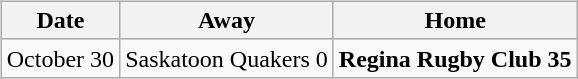<table cellspacing="10">
<tr>
<td valign="top"><br><table class="wikitable">
<tr>
<th>Date</th>
<th>Away</th>
<th>Home</th>
</tr>
<tr>
<td>October 30</td>
<td>Saskatoon Quakers 0</td>
<td><strong>Regina Rugby Club 35</strong></td>
</tr>
</table>
</td>
</tr>
</table>
